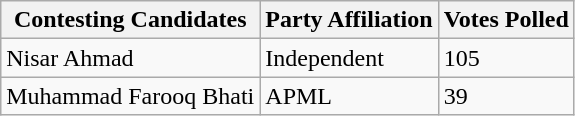<table class="wikitable sortable">
<tr>
<th>Contesting Candidates</th>
<th>Party Affiliation</th>
<th>Votes Polled</th>
</tr>
<tr>
<td>Nisar Ahmad</td>
<td>Independent</td>
<td>105</td>
</tr>
<tr>
<td>Muhammad Farooq Bhati</td>
<td>APML</td>
<td>39</td>
</tr>
</table>
